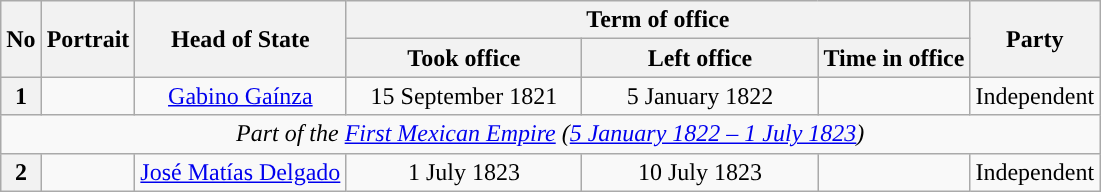<table class="wikitable" style="text-align:center">
<tr>
<th rowspan="2">No</th>
<th rowspan="2">Portrait</th>
<th rowspan="2">Head of State</th>
<th colspan="3">Term of office</th>
<th rowspan="2">Party</th>
</tr>
<tr style="background:#cccccc">
<th width="150">Took office</th>
<th width="150">Left office</th>
<th>Time in office</th>
</tr>
<tr>
<th style="background:">1</th>
<td></td>
<td><a href='#'>Gabino Gaínza</a></td>
<td>15 September 1821</td>
<td>5 January 1822</td>
<td></td>
<td>Independent</td>
</tr>
<tr>
<td colspan="7"><em>Part of the <a href='#'>First Mexican Empire</a> (<a href='#'>5 January 1822 – 1 July 1823</a>)</em></td>
</tr>
<tr>
<th style="background:">2</th>
<td></td>
<td><a href='#'>José Matías Delgado</a></td>
<td>1 July 1823</td>
<td>10 July 1823</td>
<td></td>
<td>Independent</td>
</tr>
</table>
